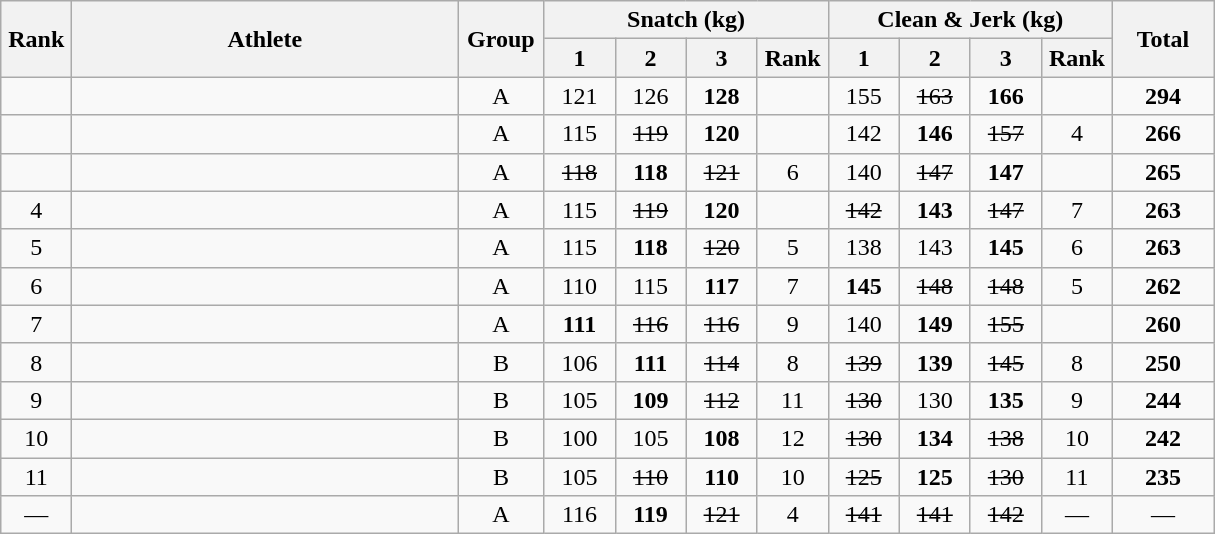<table class = "wikitable" style="text-align:center;">
<tr>
<th rowspan=2 width=40>Rank</th>
<th rowspan=2 width=250>Athlete</th>
<th rowspan=2 width=50>Group</th>
<th colspan=4>Snatch (kg)</th>
<th colspan=4>Clean & Jerk (kg)</th>
<th rowspan=2 width=60>Total</th>
</tr>
<tr>
<th width=40>1</th>
<th width=40>2</th>
<th width=40>3</th>
<th width=40>Rank</th>
<th width=40>1</th>
<th width=40>2</th>
<th width=40>3</th>
<th width=40>Rank</th>
</tr>
<tr>
<td></td>
<td align=left></td>
<td>A</td>
<td>121</td>
<td>126</td>
<td><strong>128</strong></td>
<td></td>
<td>155</td>
<td><s>163</s></td>
<td><strong>166</strong></td>
<td></td>
<td><strong>294</strong></td>
</tr>
<tr>
<td></td>
<td align=left></td>
<td>A</td>
<td>115</td>
<td><s>119</s></td>
<td><strong>120</strong></td>
<td></td>
<td>142</td>
<td><strong>146</strong></td>
<td><s>157</s></td>
<td>4</td>
<td><strong>266</strong></td>
</tr>
<tr>
<td></td>
<td align=left></td>
<td>A</td>
<td><s>118</s></td>
<td><strong>118</strong></td>
<td><s>121</s></td>
<td>6</td>
<td>140</td>
<td><s>147</s></td>
<td><strong>147</strong></td>
<td></td>
<td><strong>265</strong></td>
</tr>
<tr>
<td>4</td>
<td align=left></td>
<td>A</td>
<td>115</td>
<td><s>119</s></td>
<td><strong>120</strong></td>
<td></td>
<td><s>142</s></td>
<td><strong>143</strong></td>
<td><s>147</s></td>
<td>7</td>
<td><strong>263</strong></td>
</tr>
<tr>
<td>5</td>
<td align=left></td>
<td>A</td>
<td>115</td>
<td><strong>118</strong></td>
<td><s>120</s></td>
<td>5</td>
<td>138</td>
<td>143</td>
<td><strong>145</strong></td>
<td>6</td>
<td><strong>263</strong></td>
</tr>
<tr>
<td>6</td>
<td align=left></td>
<td>A</td>
<td>110</td>
<td>115</td>
<td><strong>117</strong></td>
<td>7</td>
<td><strong>145</strong></td>
<td><s>148</s></td>
<td><s>148</s></td>
<td>5</td>
<td><strong>262</strong></td>
</tr>
<tr>
<td>7</td>
<td align=left></td>
<td>A</td>
<td><strong>111</strong></td>
<td><s>116</s></td>
<td><s>116</s></td>
<td>9</td>
<td>140</td>
<td><strong>149</strong></td>
<td><s>155</s></td>
<td></td>
<td><strong>260</strong></td>
</tr>
<tr>
<td>8</td>
<td align=left></td>
<td>B</td>
<td>106</td>
<td><strong>111</strong></td>
<td><s>114</s></td>
<td>8</td>
<td><s>139</s></td>
<td><strong>139</strong></td>
<td><s>145</s></td>
<td>8</td>
<td><strong>250</strong></td>
</tr>
<tr>
<td>9</td>
<td align=left></td>
<td>B</td>
<td>105</td>
<td><strong>109</strong></td>
<td><s>112</s></td>
<td>11</td>
<td><s>130</s></td>
<td>130</td>
<td><strong>135</strong></td>
<td>9</td>
<td><strong>244</strong></td>
</tr>
<tr>
<td>10</td>
<td align=left></td>
<td>B</td>
<td>100</td>
<td>105</td>
<td><strong>108</strong></td>
<td>12</td>
<td><s>130</s></td>
<td><strong>134</strong></td>
<td><s>138</s></td>
<td>10</td>
<td><strong>242</strong></td>
</tr>
<tr>
<td>11</td>
<td align=left></td>
<td>B</td>
<td>105</td>
<td><s>110</s></td>
<td><strong>110</strong></td>
<td>10</td>
<td><s>125</s></td>
<td><strong>125</strong></td>
<td><s>130</s></td>
<td>11</td>
<td><strong>235</strong></td>
</tr>
<tr>
<td>—</td>
<td align=left></td>
<td>A</td>
<td>116</td>
<td><strong>119</strong></td>
<td><s>121</s></td>
<td>4</td>
<td><s>141</s></td>
<td><s>141</s></td>
<td><s>142</s></td>
<td>—</td>
<td>—</td>
</tr>
</table>
